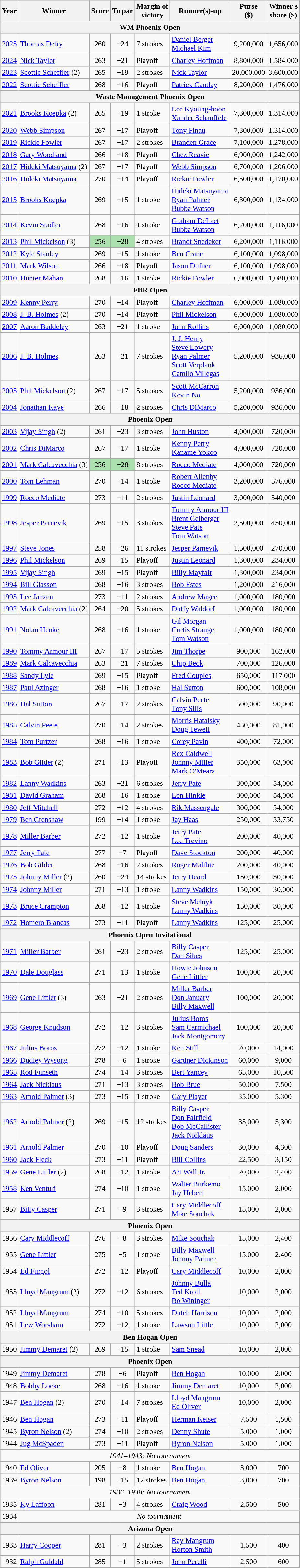<table class="wikitable" style="font-size:95%">
<tr>
<th>Year</th>
<th>Winner</th>
<th>Score</th>
<th>To par</th>
<th>Margin of<br>victory</th>
<th>Runner(s)-up</th>
<th>Purse<br>($)</th>
<th>Winner's<br>share ($)</th>
</tr>
<tr>
<th colspan=9>WM Phoenix Open</th>
</tr>
<tr>
<td><a href='#'>2025</a></td>
<td> <a href='#'>Thomas Detry</a></td>
<td align=center>260</td>
<td align=center>−24</td>
<td>7 strokes</td>
<td> <a href='#'>Daniel Berger</a><br> <a href='#'>Michael Kim</a></td>
<td align=center>9,200,000</td>
<td align=center>1,656,000</td>
</tr>
<tr>
<td><a href='#'>2024</a></td>
<td> <a href='#'>Nick Taylor</a></td>
<td align=center>263</td>
<td align=center>−21</td>
<td>Playoff</td>
<td> <a href='#'>Charley Hoffman</a></td>
<td align=center>8,800,000</td>
<td align=center>1,584,000</td>
</tr>
<tr>
<td><a href='#'>2023</a></td>
<td> <a href='#'>Scottie Scheffler</a> (2)</td>
<td align=center>265</td>
<td align=center>−19</td>
<td>2 strokes</td>
<td> <a href='#'>Nick Taylor</a></td>
<td align=center>20,000,000</td>
<td align=center>3,600,000</td>
</tr>
<tr>
<td><a href='#'>2022</a></td>
<td> <a href='#'>Scottie Scheffler</a></td>
<td align=center>268</td>
<td align=center>−16</td>
<td>Playoff</td>
<td> <a href='#'>Patrick Cantlay</a></td>
<td align=center>8,200,000</td>
<td align=center>1,476,000</td>
</tr>
<tr>
<th colspan=9>Waste Management Phoenix Open</th>
</tr>
<tr>
<td><a href='#'>2021</a></td>
<td> <a href='#'>Brooks Koepka</a> (2)</td>
<td align=center>265</td>
<td align=center>−19</td>
<td>1 stroke</td>
<td> <a href='#'>Lee Kyoung-hoon</a><br> <a href='#'>Xander Schauffele</a></td>
<td align=center>7,300,000</td>
<td align=center>1,314,000</td>
</tr>
<tr>
<td><a href='#'>2020</a></td>
<td> <a href='#'>Webb Simpson</a></td>
<td align=center>267</td>
<td align=center>−17</td>
<td>Playoff</td>
<td> <a href='#'>Tony Finau</a></td>
<td align=center>7,300,000</td>
<td align=center>1,314,000</td>
</tr>
<tr>
<td><a href='#'>2019</a></td>
<td> <a href='#'>Rickie Fowler</a></td>
<td align=center>267</td>
<td align=center>−17</td>
<td>2 strokes</td>
<td> <a href='#'>Branden Grace</a></td>
<td align=center>7,100,000</td>
<td align=center>1,278,000</td>
</tr>
<tr>
<td><a href='#'>2018</a></td>
<td> <a href='#'>Gary Woodland</a></td>
<td align=center>266</td>
<td align=center>−18</td>
<td>Playoff</td>
<td> <a href='#'>Chez Reavie</a></td>
<td align=center>6,900,000</td>
<td align=center>1,242,000</td>
</tr>
<tr>
<td><a href='#'>2017</a></td>
<td> <a href='#'>Hideki Matsuyama</a> (2)</td>
<td align=center>267</td>
<td align=center>−17</td>
<td>Playoff</td>
<td> <a href='#'>Webb Simpson</a></td>
<td align=center>6,700,000</td>
<td align=center>1,206,000</td>
</tr>
<tr>
<td><a href='#'>2016</a></td>
<td> <a href='#'>Hideki Matsuyama</a></td>
<td align=center>270</td>
<td align=center>−14</td>
<td>Playoff</td>
<td> <a href='#'>Rickie Fowler</a></td>
<td align=center>6,500,000</td>
<td align=center>1,170,000</td>
</tr>
<tr>
<td><a href='#'>2015</a></td>
<td> <a href='#'>Brooks Koepka</a></td>
<td align=center>269</td>
<td align=center>−15</td>
<td>1 stroke</td>
<td> <a href='#'>Hideki Matsuyama</a><br> <a href='#'>Ryan Palmer</a><br> <a href='#'>Bubba Watson</a></td>
<td align=center>6,300,000</td>
<td align=center>1,134,000</td>
</tr>
<tr>
<td><a href='#'>2014</a></td>
<td> <a href='#'>Kevin Stadler</a></td>
<td align=center>268</td>
<td align=center>−16</td>
<td>1 stroke</td>
<td> <a href='#'>Graham DeLaet</a><br> <a href='#'>Bubba Watson</a></td>
<td align=center>6,200,000</td>
<td align=center>1,116,000</td>
</tr>
<tr>
<td><a href='#'>2013</a></td>
<td> <a href='#'>Phil Mickelson</a> (3)</td>
<td style="text-align: center; background: #ACE1AF">256</td>
<td style="text-align: center; background: #ACE1AF">−28</td>
<td>4 strokes</td>
<td> <a href='#'>Brandt Snedeker</a></td>
<td align=center>6,200,000</td>
<td align=center>1,116,000</td>
</tr>
<tr>
<td><a href='#'>2012</a></td>
<td> <a href='#'>Kyle Stanley</a></td>
<td align=center>269</td>
<td align=center>−15</td>
<td>1 stroke</td>
<td> <a href='#'>Ben Crane</a></td>
<td align=center>6,100,000</td>
<td align=center>1,098,000</td>
</tr>
<tr>
<td><a href='#'>2011</a></td>
<td> <a href='#'>Mark Wilson</a></td>
<td align=center>266</td>
<td align=center>−18</td>
<td>Playoff</td>
<td> <a href='#'>Jason Dufner</a></td>
<td align=center>6,100,000</td>
<td align=center>1,098,000</td>
</tr>
<tr>
<td><a href='#'>2010</a></td>
<td> <a href='#'>Hunter Mahan</a></td>
<td align=center>268</td>
<td align=center>−16</td>
<td>1 stroke</td>
<td> <a href='#'>Rickie Fowler</a></td>
<td align=center>6,000,000</td>
<td align=center>1,080,000</td>
</tr>
<tr>
<th colspan=9>FBR Open</th>
</tr>
<tr>
<td><a href='#'>2009</a></td>
<td> <a href='#'>Kenny Perry</a></td>
<td align=center>270</td>
<td align=center>−14</td>
<td>Playoff</td>
<td> <a href='#'>Charley Hoffman</a></td>
<td align=center>6,000,000</td>
<td align=center>1,080,000</td>
</tr>
<tr>
<td><a href='#'>2008</a></td>
<td> <a href='#'>J. B. Holmes</a> (2)</td>
<td align=center>270</td>
<td align=center>−14</td>
<td>Playoff</td>
<td> <a href='#'>Phil Mickelson</a></td>
<td align=center>6,000,000</td>
<td align=center>1,080,000</td>
</tr>
<tr>
<td><a href='#'>2007</a></td>
<td> <a href='#'>Aaron Baddeley</a></td>
<td align=center>263</td>
<td align=center>−21</td>
<td>1 stroke</td>
<td> <a href='#'>John Rollins</a></td>
<td align=center>6,000,000</td>
<td align=center>1,080,000</td>
</tr>
<tr>
<td><a href='#'>2006</a></td>
<td> <a href='#'>J. B. Holmes</a></td>
<td align=center>263</td>
<td align=center>−21</td>
<td>7 strokes</td>
<td> <a href='#'>J. J. Henry</a><br> <a href='#'>Steve Lowery</a><br> <a href='#'>Ryan Palmer</a><br> <a href='#'>Scott Verplank</a><br> <a href='#'>Camilo Villegas</a></td>
<td align=center>5,200,000</td>
<td align=center>936,000</td>
</tr>
<tr>
<td><a href='#'>2005</a></td>
<td> <a href='#'>Phil Mickelson</a> (2)</td>
<td align=center>267</td>
<td align=center>−17</td>
<td>5 strokes</td>
<td> <a href='#'>Scott McCarron</a><br> <a href='#'>Kevin Na</a></td>
<td align=center>5,200,000</td>
<td align=center>936,000</td>
</tr>
<tr>
<td><a href='#'>2004</a></td>
<td> <a href='#'>Jonathan Kaye</a></td>
<td align=center>266</td>
<td align=center>−18</td>
<td>2 strokes</td>
<td> <a href='#'>Chris DiMarco</a></td>
<td align=center>5,200,000</td>
<td align=center>936,000</td>
</tr>
<tr>
<th colspan=9>Phoenix Open</th>
</tr>
<tr>
<td><a href='#'>2003</a></td>
<td> <a href='#'>Vijay Singh</a> (2)</td>
<td align=center>261</td>
<td align=center>−23</td>
<td>3 strokes</td>
<td> <a href='#'>John Huston</a></td>
<td align=center>4,000,000</td>
<td align=center>720,000</td>
</tr>
<tr>
<td><a href='#'>2002</a></td>
<td> <a href='#'>Chris DiMarco</a></td>
<td align=center>267</td>
<td align=center>−17</td>
<td>1 stroke</td>
<td> <a href='#'>Kenny Perry</a><br> <a href='#'>Kaname Yokoo</a></td>
<td align=center>4,000,000</td>
<td align=center>720,000</td>
</tr>
<tr>
<td><a href='#'>2001</a></td>
<td> <a href='#'>Mark Calcavecchia</a> (3)</td>
<td style="text-align: center; background: #ACE1AF">256</td>
<td style="text-align: center; background: #ACE1AF">−28</td>
<td>8 strokes</td>
<td> <a href='#'>Rocco Mediate</a></td>
<td align=center>4,000,000</td>
<td align=center>720,000</td>
</tr>
<tr>
<td><a href='#'>2000</a></td>
<td> <a href='#'>Tom Lehman</a></td>
<td align=center>270</td>
<td align=center>−14</td>
<td>1 stroke</td>
<td> <a href='#'>Robert Allenby</a><br> <a href='#'>Rocco Mediate</a></td>
<td align=center>3,200,000</td>
<td align=center>576,000</td>
</tr>
<tr>
<td><a href='#'>1999</a></td>
<td> <a href='#'>Rocco Mediate</a></td>
<td align=center>273</td>
<td align=center>−11</td>
<td>2 strokes</td>
<td> <a href='#'>Justin Leonard</a></td>
<td align=center>3,000,000</td>
<td align=center>540,000</td>
</tr>
<tr>
<td><a href='#'>1998</a></td>
<td> <a href='#'>Jesper Parnevik</a></td>
<td align=center>269</td>
<td align=center>−15</td>
<td>3 strokes</td>
<td> <a href='#'>Tommy Armour III</a><br> <a href='#'>Brent Geiberger</a><br> <a href='#'>Steve Pate</a><br> <a href='#'>Tom Watson</a></td>
<td align=center>2,500,000</td>
<td align=center>450,000</td>
</tr>
<tr>
<td><a href='#'>1997</a></td>
<td> <a href='#'>Steve Jones</a></td>
<td align=center>258</td>
<td align=center>−26</td>
<td>11 strokes</td>
<td> <a href='#'>Jesper Parnevik</a></td>
<td align=center>1,500,000</td>
<td align=center>270,000</td>
</tr>
<tr>
<td><a href='#'>1996</a></td>
<td> <a href='#'>Phil Mickelson</a></td>
<td align=center>269</td>
<td align=center>−15</td>
<td>Playoff</td>
<td> <a href='#'>Justin Leonard</a></td>
<td align=center>1,300,000</td>
<td align=center>234,000</td>
</tr>
<tr>
<td><a href='#'>1995</a></td>
<td> <a href='#'>Vijay Singh</a></td>
<td align=center>269</td>
<td align=center>−15</td>
<td>Playoff</td>
<td> <a href='#'>Billy Mayfair</a></td>
<td align=center>1,300,000</td>
<td align=center>234,000</td>
</tr>
<tr>
<td><a href='#'>1994</a></td>
<td> <a href='#'>Bill Glasson</a></td>
<td align=center>268</td>
<td align=center>−16</td>
<td>3 strokes</td>
<td> <a href='#'>Bob Estes</a></td>
<td align=center>1,200,000</td>
<td align=center>216,000</td>
</tr>
<tr>
<td><a href='#'>1993</a></td>
<td> <a href='#'>Lee Janzen</a></td>
<td align=center>273</td>
<td align=center>−11</td>
<td>2 strokes</td>
<td> <a href='#'>Andrew Magee</a></td>
<td align=center>1,000,000</td>
<td align=center>180,000</td>
</tr>
<tr>
<td><a href='#'>1992</a></td>
<td> <a href='#'>Mark Calcavecchia</a> (2)</td>
<td align=center>264</td>
<td align=center>−20</td>
<td>5 strokes</td>
<td> <a href='#'>Duffy Waldorf</a></td>
<td align=center>1,000,000</td>
<td align=center>180,000</td>
</tr>
<tr>
<td><a href='#'>1991</a></td>
<td> <a href='#'>Nolan Henke</a></td>
<td align=center>268</td>
<td align=center>−16</td>
<td>1 stroke</td>
<td> <a href='#'>Gil Morgan</a><br> <a href='#'>Curtis Strange</a><br> <a href='#'>Tom Watson</a></td>
<td align=center>1,000,000</td>
<td align=center>180,000</td>
</tr>
<tr>
<td><a href='#'>1990</a></td>
<td> <a href='#'>Tommy Armour III</a></td>
<td align=center>267</td>
<td align=center>−17</td>
<td>5 strokes</td>
<td> <a href='#'>Jim Thorpe</a></td>
<td align=center>900,000</td>
<td align=center>162,000</td>
</tr>
<tr>
<td><a href='#'>1989</a></td>
<td> <a href='#'>Mark Calcavecchia</a></td>
<td align=center>263</td>
<td align=center>−21</td>
<td>7 strokes</td>
<td> <a href='#'>Chip Beck</a></td>
<td align=center>700,000</td>
<td align=center>126,000</td>
</tr>
<tr>
<td><a href='#'>1988</a></td>
<td> <a href='#'>Sandy Lyle</a></td>
<td align=center>269</td>
<td align=center>−15</td>
<td>Playoff</td>
<td> <a href='#'>Fred Couples</a></td>
<td align=center>650,000</td>
<td align=center>117,000</td>
</tr>
<tr>
<td><a href='#'>1987</a></td>
<td> <a href='#'>Paul Azinger</a></td>
<td align=center>268</td>
<td align=center>−16</td>
<td>1 stroke</td>
<td> <a href='#'>Hal Sutton</a></td>
<td align=center>600,000</td>
<td align=center>108,000</td>
</tr>
<tr>
<td><a href='#'>1986</a></td>
<td> <a href='#'>Hal Sutton</a></td>
<td align=center>267</td>
<td align=center>−17</td>
<td>2 strokes</td>
<td> <a href='#'>Calvin Peete</a><br> <a href='#'>Tony Sills</a></td>
<td align=center>500,000</td>
<td align=center>90,000</td>
</tr>
<tr>
<td><a href='#'>1985</a></td>
<td> <a href='#'>Calvin Peete</a></td>
<td align=center>270</td>
<td align=center>−14</td>
<td>2 strokes</td>
<td> <a href='#'>Morris Hatalsky</a><br> <a href='#'>Doug Tewell</a></td>
<td align=center>450,000</td>
<td align=center>81,000</td>
</tr>
<tr>
<td><a href='#'>1984</a></td>
<td> <a href='#'>Tom Purtzer</a></td>
<td align=center>268</td>
<td align=center>−16</td>
<td>1 stroke</td>
<td> <a href='#'>Corey Pavin</a></td>
<td align=center>400,000</td>
<td align=center>72,000</td>
</tr>
<tr>
<td><a href='#'>1983</a></td>
<td> <a href='#'>Bob Gilder</a> (2)</td>
<td align=center>271</td>
<td align=center>−13</td>
<td>Playoff</td>
<td> <a href='#'>Rex Caldwell</a><br> <a href='#'>Johnny Miller</a><br> <a href='#'>Mark O'Meara</a></td>
<td align=center>350,000</td>
<td align=center>63,000</td>
</tr>
<tr>
<td><a href='#'>1982</a></td>
<td> <a href='#'>Lanny Wadkins</a></td>
<td align=center>263</td>
<td align=center>−21</td>
<td>6 strokes</td>
<td> <a href='#'>Jerry Pate</a></td>
<td align=center>300,000</td>
<td align=center>54,000</td>
</tr>
<tr>
<td><a href='#'>1981</a></td>
<td> <a href='#'>David Graham</a></td>
<td align=center>268</td>
<td align=center>−16</td>
<td>1 stroke</td>
<td> <a href='#'>Lon Hinkle</a></td>
<td align=center>300,000</td>
<td align=center>54,000</td>
</tr>
<tr>
<td><a href='#'>1980</a></td>
<td> <a href='#'>Jeff Mitchell</a></td>
<td align=center>272</td>
<td align=center>−12</td>
<td>4 strokes</td>
<td> <a href='#'>Rik Massengale</a></td>
<td align=center>300,000</td>
<td align=center>54,000</td>
</tr>
<tr>
<td><a href='#'>1979</a></td>
<td> <a href='#'>Ben Crenshaw</a></td>
<td align=center>199</td>
<td align=center>−14</td>
<td>1 stroke</td>
<td> <a href='#'>Jay Haas</a></td>
<td align=center>250,000</td>
<td align=center>33,750</td>
</tr>
<tr>
<td><a href='#'>1978</a></td>
<td> <a href='#'>Miller Barber</a></td>
<td align=center>272</td>
<td align=center>−12</td>
<td>1 stroke</td>
<td> <a href='#'>Jerry Pate</a><br> <a href='#'>Lee Trevino</a></td>
<td align=center>200,000</td>
<td align=center>40,000</td>
</tr>
<tr>
<td><a href='#'>1977</a></td>
<td> <a href='#'>Jerry Pate</a></td>
<td align=center>277</td>
<td align=center>−7</td>
<td>Playoff</td>
<td> <a href='#'>Dave Stockton</a></td>
<td align=center>200,000</td>
<td align=center>40,000</td>
</tr>
<tr>
<td><a href='#'>1976</a></td>
<td> <a href='#'>Bob Gilder</a></td>
<td align=center>268</td>
<td align=center>−16</td>
<td>2 strokes</td>
<td> <a href='#'>Roger Maltbie</a></td>
<td align=center>200,000</td>
<td align=center>40,000</td>
</tr>
<tr>
<td><a href='#'>1975</a></td>
<td> <a href='#'>Johnny Miller</a> (2)</td>
<td align=center>260</td>
<td align=center>−24</td>
<td>14 strokes</td>
<td> <a href='#'>Jerry Heard</a></td>
<td align=center>150,000</td>
<td align=center>30,000</td>
</tr>
<tr>
<td><a href='#'>1974</a></td>
<td> <a href='#'>Johnny Miller</a></td>
<td align=center>271</td>
<td align=center>−13</td>
<td>1 stroke</td>
<td> <a href='#'>Lanny Wadkins</a></td>
<td align=center>150,000</td>
<td align=center>30,000</td>
</tr>
<tr>
<td><a href='#'>1973</a></td>
<td> <a href='#'>Bruce Crampton</a></td>
<td align=center>268</td>
<td align=center>−12</td>
<td>1 stroke</td>
<td> <a href='#'>Steve Melnyk</a><br> <a href='#'>Lanny Wadkins</a></td>
<td align=center>150,000</td>
<td align=center>30,000</td>
</tr>
<tr>
<td><a href='#'>1972</a></td>
<td> <a href='#'>Homero Blancas</a></td>
<td align=center>273</td>
<td align=center>−11</td>
<td>Playoff</td>
<td> <a href='#'>Lanny Wadkins</a></td>
<td align=center>125,000</td>
<td align=center>25,000</td>
</tr>
<tr>
<th colspan=9>Phoenix Open Invitational</th>
</tr>
<tr>
<td><a href='#'>1971</a></td>
<td> <a href='#'>Miller Barber</a></td>
<td align=center>261</td>
<td align=center>−23</td>
<td>2 strokes</td>
<td> <a href='#'>Billy Casper</a><br> <a href='#'>Dan Sikes</a></td>
<td align=center>125,000</td>
<td align=center>25,000</td>
</tr>
<tr>
<td><a href='#'>1970</a></td>
<td> <a href='#'>Dale Douglass</a></td>
<td align=center>271</td>
<td align=center>−13</td>
<td>1 stroke</td>
<td> <a href='#'>Howie Johnson</a><br> <a href='#'>Gene Littler</a></td>
<td align=center>100,000</td>
<td align=center>20,000</td>
</tr>
<tr>
<td><a href='#'>1969</a></td>
<td> <a href='#'>Gene Littler</a> (3)</td>
<td align=center>263</td>
<td align=center>−21</td>
<td>2 strokes</td>
<td> <a href='#'>Miller Barber</a><br> <a href='#'>Don January</a><br> <a href='#'>Billy Maxwell</a></td>
<td align=center>100,000</td>
<td align=center>20,000</td>
</tr>
<tr>
<td><a href='#'>1968</a></td>
<td> <a href='#'>George Knudson</a></td>
<td align=center>272</td>
<td align=center>−12</td>
<td>3 strokes</td>
<td> <a href='#'>Julius Boros</a><br> <a href='#'>Sam Carmichael</a><br> <a href='#'>Jack Montgomery</a></td>
<td align=center>100,000</td>
<td align=center>20,000</td>
</tr>
<tr>
<td><a href='#'>1967</a></td>
<td> <a href='#'>Julius Boros</a></td>
<td align=center>272</td>
<td align=center>−12</td>
<td>1 stroke</td>
<td> <a href='#'>Ken Still</a></td>
<td align=center>70,000</td>
<td align=center>14,000</td>
</tr>
<tr>
<td><a href='#'>1966</a></td>
<td> <a href='#'>Dudley Wysong</a></td>
<td align=center>278</td>
<td align=center>−6</td>
<td>1 stroke</td>
<td> <a href='#'>Gardner Dickinson</a></td>
<td align=center>60,000</td>
<td align=center>9,000</td>
</tr>
<tr>
<td><a href='#'>1965</a></td>
<td> <a href='#'>Rod Funseth</a></td>
<td align=center>274</td>
<td align=center>−14</td>
<td>3 strokes</td>
<td> <a href='#'>Bert Yancey</a></td>
<td align=center>65,000</td>
<td align=center>10,500</td>
</tr>
<tr>
<td><a href='#'>1964</a></td>
<td> <a href='#'>Jack Nicklaus</a></td>
<td align=center>271</td>
<td align=center>−13</td>
<td>3 strokes</td>
<td> <a href='#'>Bob Brue</a></td>
<td align=center>50,000</td>
<td align=center>7,500</td>
</tr>
<tr>
<td><a href='#'>1963</a></td>
<td> <a href='#'>Arnold Palmer</a> (3)</td>
<td align=center>273</td>
<td align=center>−15</td>
<td>1 stroke</td>
<td> <a href='#'>Gary Player</a></td>
<td align=center>35,000</td>
<td align=center>5,300</td>
</tr>
<tr>
<td><a href='#'>1962</a></td>
<td> <a href='#'>Arnold Palmer</a> (2)</td>
<td align=center>269</td>
<td align=center>−15</td>
<td>12 strokes</td>
<td> <a href='#'>Billy Casper</a><br> <a href='#'>Don Fairfield</a><br> <a href='#'>Bob McCallister</a><br> <a href='#'>Jack Nicklaus</a></td>
<td align=center>35,000</td>
<td align=center>5,300</td>
</tr>
<tr>
<td><a href='#'>1961</a></td>
<td> <a href='#'>Arnold Palmer</a></td>
<td align=center>270</td>
<td align=center>−10</td>
<td>Playoff</td>
<td> <a href='#'>Doug Sanders</a></td>
<td align=center>30,000</td>
<td align=center>4,300</td>
</tr>
<tr>
<td><a href='#'>1960</a></td>
<td> <a href='#'>Jack Fleck</a></td>
<td align=center>273</td>
<td align=center>−11</td>
<td>Playoff</td>
<td> <a href='#'>Bill Collins</a></td>
<td align=center>22,500</td>
<td align=center>3,150</td>
</tr>
<tr>
<td><a href='#'>1959</a></td>
<td> <a href='#'>Gene Littler</a> (2)</td>
<td align=center>268</td>
<td align=center>−12</td>
<td>1 stroke</td>
<td> <a href='#'>Art Wall Jr.</a></td>
<td align=center>20,000</td>
<td align=center>2,400</td>
</tr>
<tr>
<td><a href='#'>1958</a></td>
<td> <a href='#'>Ken Venturi</a></td>
<td align=center>274</td>
<td align=center>−10</td>
<td>1 stroke</td>
<td> <a href='#'>Walter Burkemo</a><br> <a href='#'>Jay Hebert</a></td>
<td align=center>15,000</td>
<td align=center>2,000</td>
</tr>
<tr>
<td>1957</td>
<td> <a href='#'>Billy Casper</a></td>
<td align=center>271</td>
<td align=center>−9</td>
<td>3 strokes</td>
<td> <a href='#'>Cary Middlecoff</a><br> <a href='#'>Mike Souchak</a></td>
<td align=center>15,000</td>
<td align=center>2,000</td>
</tr>
<tr>
<th colspan=9>Phoenix Open</th>
</tr>
<tr>
<td>1956</td>
<td> <a href='#'>Cary Middlecoff</a></td>
<td align=center>276</td>
<td align=center>−8</td>
<td>3 strokes</td>
<td> <a href='#'>Mike Souchak</a></td>
<td align=center>15,000</td>
<td align=center>2,400</td>
</tr>
<tr>
<td>1955</td>
<td> <a href='#'>Gene Littler</a></td>
<td align=center>275</td>
<td align=center>−5</td>
<td>1 stroke</td>
<td> <a href='#'>Billy Maxwell</a><br> <a href='#'>Johnny Palmer</a></td>
<td align=center>15,000</td>
<td align=center>2,400</td>
</tr>
<tr>
<td>1954</td>
<td> <a href='#'>Ed Furgol</a></td>
<td align=center>272</td>
<td align=center>−12</td>
<td>Playoff</td>
<td> <a href='#'>Cary Middlecoff</a></td>
<td align=center>10,000</td>
<td align=center>2,000</td>
</tr>
<tr>
<td>1953</td>
<td> <a href='#'>Lloyd Mangrum</a> (2)</td>
<td align=center>272</td>
<td align=center>−12</td>
<td>6 strokes</td>
<td> <a href='#'>Johnny Bulla</a><br> <a href='#'>Ted Kroll</a><br> <a href='#'>Bo Wininger</a></td>
<td align=center>10,000</td>
<td align=center>2,000</td>
</tr>
<tr>
<td>1952</td>
<td> <a href='#'>Lloyd Mangrum</a></td>
<td align=center>274</td>
<td align=center>−10</td>
<td>5 strokes</td>
<td> <a href='#'>Dutch Harrison</a></td>
<td align=center>10,000</td>
<td align=center>2,000</td>
</tr>
<tr>
<td>1951</td>
<td> <a href='#'>Lew Worsham</a></td>
<td align=center>272</td>
<td align=center>−12</td>
<td>1 stroke</td>
<td> <a href='#'>Lawson Little</a></td>
<td align=center>10,000</td>
<td align=center>2,000</td>
</tr>
<tr>
<th colspan=9>Ben Hogan Open</th>
</tr>
<tr>
<td>1950</td>
<td> <a href='#'>Jimmy Demaret</a> (2)</td>
<td align=center>269</td>
<td align=center>−15</td>
<td>1 stroke</td>
<td> <a href='#'>Sam Snead</a></td>
<td align=center>10,000</td>
<td align=center>2,000</td>
</tr>
<tr>
<th colspan=9>Phoenix Open</th>
</tr>
<tr>
<td>1949</td>
<td> <a href='#'>Jimmy Demaret</a></td>
<td align=center>278</td>
<td align=center>−6</td>
<td>Playoff</td>
<td> <a href='#'>Ben Hogan</a></td>
<td align=center>10,000</td>
<td align=center>2,000</td>
</tr>
<tr>
<td>1948</td>
<td> <a href='#'>Bobby Locke</a></td>
<td align=center>268</td>
<td align=center>−16</td>
<td>1 stroke</td>
<td> <a href='#'>Jimmy Demaret</a></td>
<td align=center>10,000</td>
<td align=center>2,000</td>
</tr>
<tr>
<td>1947</td>
<td> <a href='#'>Ben Hogan</a> (2)</td>
<td align=center>270</td>
<td align=center>−14</td>
<td>7 strokes</td>
<td> <a href='#'>Lloyd Mangrum</a><br> <a href='#'>Ed Oliver</a></td>
<td align=center>10,000</td>
<td align=center>2,000</td>
</tr>
<tr>
<td>1946</td>
<td> <a href='#'>Ben Hogan</a></td>
<td align=center>273</td>
<td align=center>−11</td>
<td>Playoff</td>
<td> <a href='#'>Herman Keiser</a></td>
<td align=center>7,500</td>
<td align=center>1,500</td>
</tr>
<tr>
<td>1945</td>
<td> <a href='#'>Byron Nelson</a> (2)</td>
<td align=center>274</td>
<td align=center>−10</td>
<td>2 strokes</td>
<td> <a href='#'>Denny Shute</a></td>
<td align=center>5,000</td>
<td align=center>1,000</td>
</tr>
<tr>
<td>1944</td>
<td> <a href='#'>Jug McSpaden</a></td>
<td align=center>273</td>
<td align=center>−11</td>
<td>Playoff</td>
<td> <a href='#'>Byron Nelson</a></td>
<td align=center>5,000</td>
<td align=center>1,000</td>
</tr>
<tr>
<td colspan=9 align=center><em>1941–1943: No tournament</em></td>
</tr>
<tr>
<td>1940</td>
<td> <a href='#'>Ed Oliver</a></td>
<td align=center>205</td>
<td align=center>−8</td>
<td>1 stroke</td>
<td> <a href='#'>Ben Hogan</a></td>
<td align=center>3,000</td>
<td align=center>700</td>
</tr>
<tr>
<td>1939</td>
<td> <a href='#'>Byron Nelson</a></td>
<td align=center>198</td>
<td align=center>−15</td>
<td>12 strokes</td>
<td> <a href='#'>Ben Hogan</a></td>
<td align=center>3,000</td>
<td align=center>700</td>
</tr>
<tr>
<td colspan=9 align=center><em>1936–1938: No tournament</em></td>
</tr>
<tr>
<td>1935</td>
<td> <a href='#'>Ky Laffoon</a></td>
<td align=center>281</td>
<td align=center>−3</td>
<td>4 strokes</td>
<td> <a href='#'>Craig Wood</a></td>
<td align=center>2,500</td>
<td align=center>500</td>
</tr>
<tr>
<td>1934</td>
<td colspan=8 align=center><em>No tournament</em></td>
</tr>
<tr>
<th colspan=9>Arizona Open</th>
</tr>
<tr>
<td>1933</td>
<td> <a href='#'>Harry Cooper</a></td>
<td align=center>281</td>
<td align=center>−3</td>
<td>2 strokes</td>
<td> <a href='#'>Ray Mangrum</a><br> <a href='#'>Horton Smith</a></td>
<td align=center>1,500</td>
<td align=center>400</td>
</tr>
<tr>
<td>1932</td>
<td> <a href='#'>Ralph Guldahl</a></td>
<td align=center>285</td>
<td align=center>−1</td>
<td>5 strokes</td>
<td> <a href='#'>John Perelli</a></td>
<td align=center>2,500</td>
<td align=center>600</td>
</tr>
</table>
